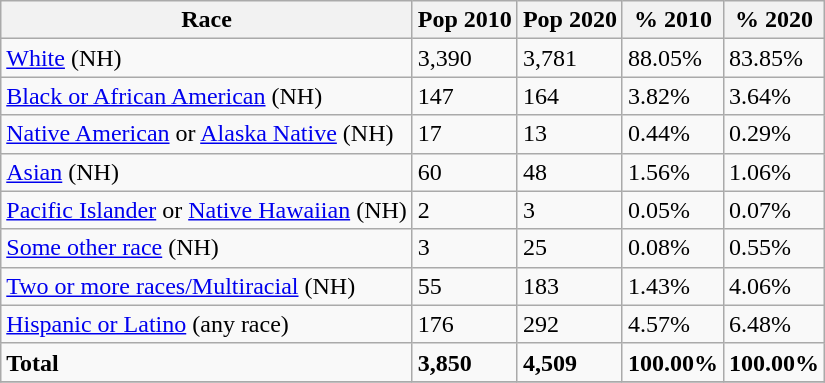<table class="wikitable">
<tr>
<th>Race</th>
<th>Pop 2010</th>
<th>Pop 2020</th>
<th>% 2010</th>
<th>% 2020</th>
</tr>
<tr>
<td><a href='#'>White</a> (NH)</td>
<td>3,390</td>
<td>3,781</td>
<td>88.05%</td>
<td>83.85%</td>
</tr>
<tr>
<td><a href='#'>Black or African American</a> (NH)</td>
<td>147</td>
<td>164</td>
<td>3.82%</td>
<td>3.64%</td>
</tr>
<tr>
<td><a href='#'>Native American</a> or <a href='#'>Alaska Native</a> (NH)</td>
<td>17</td>
<td>13</td>
<td>0.44%</td>
<td>0.29%</td>
</tr>
<tr>
<td><a href='#'>Asian</a> (NH)</td>
<td>60</td>
<td>48</td>
<td>1.56%</td>
<td>1.06%</td>
</tr>
<tr>
<td><a href='#'>Pacific Islander</a> or <a href='#'>Native Hawaiian</a> (NH)</td>
<td>2</td>
<td>3</td>
<td>0.05%</td>
<td>0.07%</td>
</tr>
<tr>
<td><a href='#'>Some other race</a> (NH)</td>
<td>3</td>
<td>25</td>
<td>0.08%</td>
<td>0.55%</td>
</tr>
<tr>
<td><a href='#'>Two or more races/Multiracial</a> (NH)</td>
<td>55</td>
<td>183</td>
<td>1.43%</td>
<td>4.06%</td>
</tr>
<tr>
<td><a href='#'>Hispanic or Latino</a> (any race)</td>
<td>176</td>
<td>292</td>
<td>4.57%</td>
<td>6.48%</td>
</tr>
<tr>
<td><strong>Total</strong></td>
<td><strong>3,850</strong></td>
<td><strong>4,509</strong></td>
<td><strong>100.00%</strong></td>
<td><strong>100.00%</strong></td>
</tr>
<tr>
</tr>
</table>
